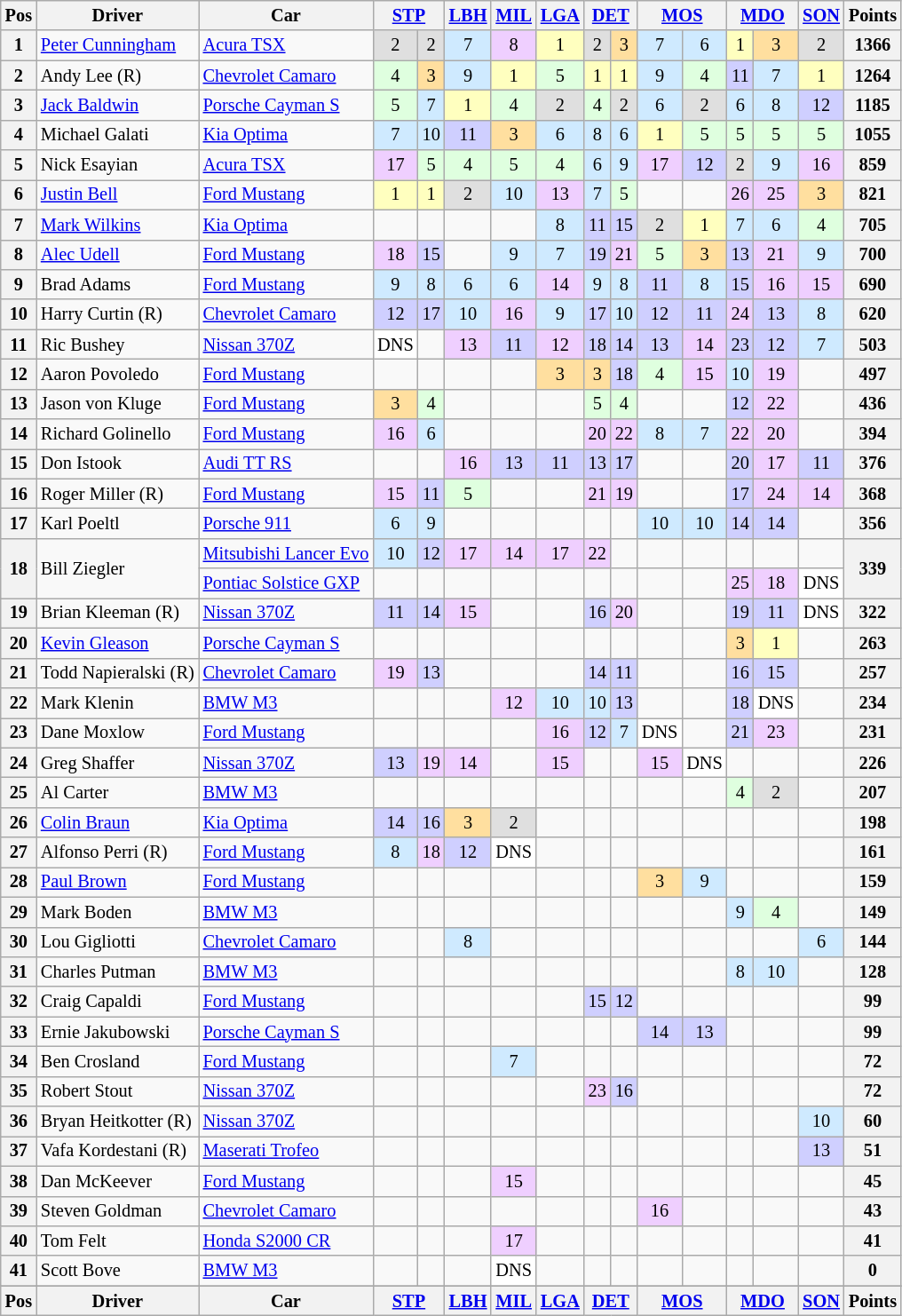<table class="wikitable" style="font-size:85%; text-align:center">
<tr valign="top">
<th valign="middle">Pos</th>
<th valign="middle">Driver</th>
<th valign="middle">Car</th>
<th colspan=2><a href='#'>STP</a></th>
<th><a href='#'>LBH</a></th>
<th><a href='#'>MIL</a></th>
<th><a href='#'>LGA</a></th>
<th colspan=2><a href='#'>DET</a></th>
<th colspan=2><a href='#'>MOS</a></th>
<th colspan=2><a href='#'>MDO</a></th>
<th><a href='#'>SON</a></th>
<th valign="middle">Points</th>
</tr>
<tr>
<th>1</th>
<td align="left"> <a href='#'>Peter Cunningham</a></td>
<td align="left"><a href='#'>Acura TSX</a></td>
<td style="background:#DFDFDF;">2</td>
<td style="background:#DFDFDF;">2</td>
<td style="background:#CFEAFF;">7</td>
<td style="background:#EFCFFF;">8</td>
<td style="background:#FFFFBF;">1</td>
<td style="background:#DFDFDF;">2</td>
<td style="background:#FFDF9F;">3</td>
<td style="background:#CFEAFF;">7</td>
<td style="background:#CFEAFF;">6</td>
<td style="background:#FFFFBF;">1</td>
<td style="background:#FFDF9F;">3</td>
<td style="background:#DFDFDF;">2</td>
<th>1366</th>
</tr>
<tr>
<th>2</th>
<td align="left"> Andy Lee (R)</td>
<td align="left"><a href='#'>Chevrolet Camaro</a></td>
<td style="background:#DFFFDF;">4</td>
<td style="background:#FFDF9F;">3</td>
<td style="background:#CFEAFF;">9</td>
<td style="background:#FFFFBF;">1</td>
<td style="background:#DFFFDF;">5</td>
<td style="background:#FFFFBF;">1</td>
<td style="background:#FFFFBF;">1</td>
<td style="background:#CFEAFF;">9</td>
<td style="background:#DFFFDF;">4</td>
<td style="background:#CFCFFF;">11</td>
<td style="background:#CFEAFF;">7</td>
<td style="background:#FFFFBF;">1</td>
<th>1264</th>
</tr>
<tr>
<th>3</th>
<td align="left"> <a href='#'>Jack Baldwin</a></td>
<td align="left"><a href='#'>Porsche Cayman S</a></td>
<td style="background:#DFFFDF;">5</td>
<td style="background:#CFEAFF;">7</td>
<td style="background:#FFFFBF;">1</td>
<td style="background:#DFFFDF;">4</td>
<td style="background:#DFDFDF;">2</td>
<td style="background:#DFFFDF;">4</td>
<td style="background:#DFDFDF;">2</td>
<td style="background:#CFEAFF;">6</td>
<td style="background:#DFDFDF;">2</td>
<td style="background:#CFEAFF;">6</td>
<td style="background:#CFEAFF;">8</td>
<td style="background:#CFCFFF;">12</td>
<th>1185</th>
</tr>
<tr>
<th>4</th>
<td align="left"> Michael Galati</td>
<td align="left"><a href='#'>Kia Optima</a></td>
<td style="background:#CFEAFF;">7</td>
<td style="background:#CFEAFF;">10</td>
<td style="background:#CFCFFF;">11</td>
<td style="background:#FFDF9F;">3</td>
<td style="background:#CFEAFF;">6</td>
<td style="background:#CFEAFF;">8</td>
<td style="background:#CFEAFF;">6</td>
<td style="background:#FFFFBF;">1</td>
<td style="background:#DFFFDF;">5</td>
<td style="background:#DFFFDF;">5</td>
<td style="background:#DFFFDF;">5</td>
<td style="background:#DFFFDF;">5</td>
<th>1055</th>
</tr>
<tr>
<th>5</th>
<td align="left"> Nick Esayian</td>
<td align="left"><a href='#'>Acura TSX</a></td>
<td style="background:#EFCFFF;">17</td>
<td style="background:#DFFFDF;">5</td>
<td style="background:#DFFFDF;">4</td>
<td style="background:#DFFFDF;">5</td>
<td style="background:#DFFFDF;">4</td>
<td style="background:#CFEAFF;">6</td>
<td style="background:#CFEAFF;">9</td>
<td style="background:#EFCFFF;">17</td>
<td style="background:#CFCFFF;">12</td>
<td style="background:#DFDFDF;">2</td>
<td style="background:#CFEAFF;">9</td>
<td style="background:#EFCFFF;">16</td>
<th>859</th>
</tr>
<tr>
<th>6</th>
<td align="left"> <a href='#'>Justin Bell</a></td>
<td align="left"><a href='#'>Ford Mustang</a></td>
<td style="background:#FFFFBF;">1</td>
<td style="background:#FFFFBF;">1</td>
<td style="background:#DFDFDF;">2</td>
<td style="background:#CFEAFF;">10</td>
<td style="background:#EFCFFF;">13</td>
<td style="background:#CFEAFF;">7</td>
<td style="background:#DFFFDF;">5</td>
<td></td>
<td></td>
<td style="background:#EFCFFF;">26</td>
<td style="background:#EFCFFF;">25</td>
<td style="background:#FFDF9F;">3</td>
<th>821</th>
</tr>
<tr>
<th>7</th>
<td align="left"> <a href='#'>Mark Wilkins</a></td>
<td align="left"><a href='#'>Kia Optima</a></td>
<td></td>
<td></td>
<td></td>
<td></td>
<td style="background:#CFEAFF;">8</td>
<td style="background:#CFCFFF;">11</td>
<td style="background:#CFCFFF;">15</td>
<td style="background:#DFDFDF;">2</td>
<td style="background:#FFFFBF;">1</td>
<td style="background:#CFEAFF;">7</td>
<td style="background:#CFEAFF;">6</td>
<td style="background:#DFFFDF;">4</td>
<th>705</th>
</tr>
<tr>
<th>8</th>
<td align="left"> <a href='#'>Alec Udell</a></td>
<td align="left"><a href='#'>Ford Mustang</a></td>
<td style="background:#EFCFFF;">18</td>
<td style="background:#CFCFFF;">15</td>
<td></td>
<td style="background:#CFEAFF;">9</td>
<td style="background:#CFEAFF;">7</td>
<td style="background:#CFCFFF;">19</td>
<td style="background:#EFCFFF;">21</td>
<td style="background:#DFFFDF;">5</td>
<td style="background:#FFDF9F;">3</td>
<td style="background:#CFCFFF;">13</td>
<td style="background:#EFCFFF;">21</td>
<td style="background:#CFEAFF;">9</td>
<th>700</th>
</tr>
<tr>
<th>9</th>
<td align="left"> Brad Adams</td>
<td align="left"><a href='#'>Ford Mustang</a></td>
<td style="background:#CFEAFF;">9</td>
<td style="background:#CFEAFF;">8</td>
<td style="background:#CFEAFF;">6</td>
<td style="background:#CFEAFF;">6</td>
<td style="background:#EFCFFF;">14</td>
<td style="background:#CFEAFF;">9</td>
<td style="background:#CFEAFF;">8</td>
<td style="background:#CFCFFF;">11</td>
<td style="background:#CFEAFF;">8</td>
<td style="background:#CFCFFF;">15</td>
<td style="background:#EFCFFF;">16</td>
<td style="background:#EFCFFF;">15</td>
<th>690</th>
</tr>
<tr>
<th>10</th>
<td align="left"> Harry Curtin (R)</td>
<td align="left"><a href='#'>Chevrolet Camaro</a></td>
<td style="background:#CFCFFF;">12</td>
<td style="background:#CFCFFF;">17</td>
<td style="background:#CFEAFF;">10</td>
<td style="background:#EFCFFF;">16</td>
<td style="background:#CFEAFF;">9</td>
<td style="background:#CFCFFF;">17</td>
<td style="background:#CFEAFF;">10</td>
<td style="background:#CFCFFF;">12</td>
<td style="background:#CFCFFF;">11</td>
<td style="background:#EFCFFF;">24</td>
<td style="background:#CFCFFF;">13</td>
<td style="background:#CFEAFF;">8</td>
<th>620</th>
</tr>
<tr>
<th>11</th>
<td align="left"> Ric Bushey</td>
<td align="left"><a href='#'>Nissan 370Z</a></td>
<td style="background:#FFFFFF;">DNS</td>
<td></td>
<td style="background:#EFCFFF;">13</td>
<td style="background:#CFCFFF;">11</td>
<td style="background:#EFCFFF;">12</td>
<td style="background:#CFCFFF;">18</td>
<td style="background:#CFCFFF;">14</td>
<td style="background:#CFCFFF;">13</td>
<td style="background:#EFCFFF;">14</td>
<td style="background:#CFCFFF;">23</td>
<td style="background:#CFCFFF;">12</td>
<td style="background:#CFEAFF;">7</td>
<th>503</th>
</tr>
<tr>
<th>12</th>
<td align="left"> Aaron Povoledo</td>
<td align="left"><a href='#'>Ford Mustang</a></td>
<td></td>
<td></td>
<td></td>
<td></td>
<td style="background:#FFDF9F;">3</td>
<td style="background:#FFDF9F;">3</td>
<td style="background:#CFCFFF;">18</td>
<td style="background:#DFFFDF;">4</td>
<td style="background:#EFCFFF;">15</td>
<td style="background:#CFEAFF;">10</td>
<td style="background:#EFCFFF;">19</td>
<td></td>
<th>497</th>
</tr>
<tr>
<th>13</th>
<td align="left"> Jason von Kluge</td>
<td align="left"><a href='#'>Ford Mustang</a></td>
<td style="background:#FFDF9F;">3</td>
<td style="background:#DFFFDF;">4</td>
<td></td>
<td></td>
<td></td>
<td style="background:#DFFFDF;">5</td>
<td style="background:#DFFFDF;">4</td>
<td></td>
<td></td>
<td style="background:#CFCFFF;">12</td>
<td style="background:#EFCFFF;">22</td>
<td></td>
<th>436</th>
</tr>
<tr>
<th>14</th>
<td align="left"> Richard Golinello</td>
<td align="left"><a href='#'>Ford Mustang</a></td>
<td style="background:#EFCFFF;">16</td>
<td style="background:#CFEAFF;">6</td>
<td></td>
<td></td>
<td></td>
<td style="background:#EFCFFF;">20</td>
<td style="background:#EFCFFF;">22</td>
<td style="background:#CFEAFF;">8</td>
<td style="background:#CFEAFF;">7</td>
<td style="background:#EFCFFF;">22</td>
<td style="background:#EFCFFF;">20</td>
<td></td>
<th>394</th>
</tr>
<tr>
<th>15</th>
<td align="left"> Don Istook</td>
<td align="left"><a href='#'>Audi TT RS</a></td>
<td></td>
<td></td>
<td style="background:#EFCFFF;">16</td>
<td style="background:#CFCFFF;">13</td>
<td style="background:#CFCFFF;">11</td>
<td style="background:#CFCFFF;">13</td>
<td style="background:#CFCFFF;">17</td>
<td></td>
<td></td>
<td style="background:#CFCFFF;">20</td>
<td style="background:#EFCFFF;">17</td>
<td style="background:#CFCFFF;">11</td>
<th>376</th>
</tr>
<tr>
<th>16</th>
<td align="left"> Roger Miller (R)</td>
<td align="left"><a href='#'>Ford Mustang</a></td>
<td style="background:#EFCFFF;">15</td>
<td style="background:#CFCFFF;">11</td>
<td style="background:#DFFFDF;">5</td>
<td></td>
<td></td>
<td style="background:#EFCFFF;">21</td>
<td style="background:#EFCFFF;">19</td>
<td></td>
<td></td>
<td style="background:#CFCFFF;">17</td>
<td style="background:#EFCFFF;">24</td>
<td style="background:#EFCFFF;">14</td>
<th>368</th>
</tr>
<tr>
<th>17</th>
<td align="left"> Karl Poeltl</td>
<td align="left"><a href='#'>Porsche 911</a></td>
<td style="background:#CFEAFF;">6</td>
<td style="background:#CFEAFF;">9</td>
<td></td>
<td></td>
<td></td>
<td></td>
<td></td>
<td style="background:#CFEAFF;">10</td>
<td style="background:#CFEAFF;">10</td>
<td style="background:#CFCFFF;">14</td>
<td style="background:#CFCFFF;">14</td>
<td></td>
<th>356</th>
</tr>
<tr>
<th rowspan=2>18</th>
<td rowspan=2 align="left"> Bill Ziegler</td>
<td align="left"><a href='#'>Mitsubishi Lancer Evo</a></td>
<td style="background:#CFEAFF;">10</td>
<td style="background:#CFCFFF;">12</td>
<td style="background:#EFCFFF;">17</td>
<td style="background:#EFCFFF;">14</td>
<td style="background:#EFCFFF;">17</td>
<td style="background:#EFCFFF;">22</td>
<td></td>
<td></td>
<td></td>
<td></td>
<td></td>
<td></td>
<th rowspan=2>339</th>
</tr>
<tr>
<td align="left"><a href='#'>Pontiac Solstice GXP</a></td>
<td></td>
<td></td>
<td></td>
<td></td>
<td></td>
<td></td>
<td></td>
<td></td>
<td></td>
<td style="background:#EFCFFF;">25</td>
<td style="background:#EFCFFF;">18</td>
<td style="background:#FFFFFF;">DNS</td>
</tr>
<tr>
<th>19</th>
<td align="left"> Brian Kleeman (R)</td>
<td align="left"><a href='#'>Nissan 370Z</a></td>
<td style="background:#CFCFFF;">11</td>
<td style="background:#CFCFFF;">14</td>
<td style="background:#EFCFFF;">15</td>
<td></td>
<td></td>
<td style="background:#CFCFFF;">16</td>
<td style="background:#EFCFFF;">20</td>
<td></td>
<td></td>
<td style="background:#CFCFFF;">19</td>
<td style="background:#CFCFFF;">11</td>
<td style="background:#FFFFFF;">DNS</td>
<th>322</th>
</tr>
<tr>
<th>20</th>
<td align="left"> <a href='#'>Kevin Gleason</a></td>
<td align="left"><a href='#'>Porsche Cayman S</a></td>
<td></td>
<td></td>
<td></td>
<td></td>
<td></td>
<td></td>
<td></td>
<td></td>
<td></td>
<td style="background:#FFDF9F;">3</td>
<td style="background:#FFFFBF;">1</td>
<td></td>
<th>263</th>
</tr>
<tr>
<th>21</th>
<td align="left"> Todd Napieralski (R)</td>
<td align="left"><a href='#'>Chevrolet Camaro</a></td>
<td style="background:#EFCFFF;">19</td>
<td style="background:#CFCFFF;">13</td>
<td></td>
<td></td>
<td></td>
<td style="background:#CFCFFF;">14</td>
<td style="background:#CFCFFF;">11</td>
<td></td>
<td></td>
<td style="background:#CFCFFF;">16</td>
<td style="background:#CFCFFF;">15</td>
<td></td>
<th>257</th>
</tr>
<tr>
<th>22</th>
<td align="left"> Mark Klenin</td>
<td align="left"><a href='#'>BMW M3</a></td>
<td></td>
<td></td>
<td></td>
<td style="background:#EFCFFF;">12</td>
<td style="background:#CFEAFF;">10</td>
<td style="background:#CFEAFF;">10</td>
<td style="background:#CFCFFF;">13</td>
<td></td>
<td></td>
<td style="background:#CFCFFF;">18</td>
<td style="background:#FFFFFF;">DNS</td>
<td></td>
<th>234</th>
</tr>
<tr>
<th>23</th>
<td align="left"> Dane Moxlow</td>
<td align="left"><a href='#'>Ford Mustang</a></td>
<td></td>
<td></td>
<td></td>
<td></td>
<td style="background:#EFCFFF;">16</td>
<td style="background:#CFCFFF;">12</td>
<td style="background:#CFEAFF;">7</td>
<td style="background:#FFFFFF;">DNS</td>
<td></td>
<td style="background:#CFCFFF;">21</td>
<td style="background:#EFCFFF;">23</td>
<td></td>
<th>231</th>
</tr>
<tr>
<th>24</th>
<td align="left"> Greg Shaffer</td>
<td align="left"><a href='#'>Nissan 370Z</a></td>
<td style="background:#CFCFFF;">13</td>
<td style="background:#EFCFFF;">19</td>
<td style="background:#EFCFFF;">14</td>
<td></td>
<td style="background:#EFCFFF;">15</td>
<td></td>
<td></td>
<td style="background:#EFCFFF;">15</td>
<td style="background:#FFFFFF;">DNS</td>
<td></td>
<td></td>
<td></td>
<th>226</th>
</tr>
<tr>
<th>25</th>
<td align="left"> Al Carter</td>
<td align="left"><a href='#'>BMW M3</a></td>
<td></td>
<td></td>
<td></td>
<td></td>
<td></td>
<td></td>
<td></td>
<td></td>
<td></td>
<td style="background:#DFFFDF;">4</td>
<td style="background:#DFDFDF;">2</td>
<td></td>
<th>207</th>
</tr>
<tr>
<th>26</th>
<td align="left"> <a href='#'>Colin Braun</a></td>
<td align="left"><a href='#'>Kia Optima</a></td>
<td style="background:#CFCFFF;">14</td>
<td style="background:#CFCFFF;">16</td>
<td style="background:#FFDF9F;">3</td>
<td style="background:#DFDFDF;">2</td>
<td></td>
<td></td>
<td></td>
<td></td>
<td></td>
<td></td>
<td></td>
<td></td>
<th>198</th>
</tr>
<tr>
<th>27</th>
<td align="left"> Alfonso Perri (R)</td>
<td align="left"><a href='#'>Ford Mustang</a></td>
<td style="background:#CFEAFF;">8</td>
<td style="background:#EFCFFF;">18</td>
<td style="background:#CFCFFF;">12</td>
<td style="background:#FFFFFF;">DNS</td>
<td></td>
<td></td>
<td></td>
<td></td>
<td></td>
<td></td>
<td></td>
<td></td>
<th>161</th>
</tr>
<tr>
<th>28</th>
<td align="left"> <a href='#'>Paul Brown</a></td>
<td align="left"><a href='#'>Ford Mustang</a></td>
<td></td>
<td></td>
<td></td>
<td></td>
<td></td>
<td></td>
<td></td>
<td style="background:#FFDF9F;">3</td>
<td style="background:#CFEAFF;">9</td>
<td></td>
<td></td>
<td></td>
<th>159</th>
</tr>
<tr>
<th>29</th>
<td align="left"> Mark Boden</td>
<td align="left"><a href='#'>BMW M3</a></td>
<td></td>
<td></td>
<td></td>
<td></td>
<td></td>
<td></td>
<td></td>
<td></td>
<td></td>
<td style="background:#CFEAFF;">9</td>
<td style="background:#DFFFDF;">4</td>
<td></td>
<th>149</th>
</tr>
<tr>
<th>30</th>
<td align="left"> Lou Gigliotti</td>
<td align="left"><a href='#'>Chevrolet Camaro</a></td>
<td></td>
<td></td>
<td style="background:#CFEAFF;">8</td>
<td></td>
<td></td>
<td></td>
<td></td>
<td></td>
<td></td>
<td></td>
<td></td>
<td style="background:#CFEAFF;">6</td>
<th>144</th>
</tr>
<tr>
<th>31</th>
<td align="left"> Charles Putman</td>
<td align="left"><a href='#'>BMW M3</a></td>
<td></td>
<td></td>
<td></td>
<td></td>
<td></td>
<td></td>
<td></td>
<td></td>
<td></td>
<td style="background:#CFEAFF;">8</td>
<td style="background:#CFEAFF;">10</td>
<td></td>
<th>128</th>
</tr>
<tr>
<th>32</th>
<td align="left"> Craig Capaldi</td>
<td align="left"><a href='#'>Ford Mustang</a></td>
<td></td>
<td></td>
<td></td>
<td></td>
<td></td>
<td style="background:#CFCFFF;">15</td>
<td style="background:#CFCFFF;">12</td>
<td></td>
<td></td>
<td></td>
<td></td>
<td></td>
<th>99</th>
</tr>
<tr>
<th>33</th>
<td align="left"> Ernie Jakubowski</td>
<td align="left"><a href='#'>Porsche Cayman S</a></td>
<td></td>
<td></td>
<td></td>
<td></td>
<td></td>
<td></td>
<td></td>
<td style="background:#CFCFFF;">14</td>
<td style="background:#CFCFFF;">13</td>
<td></td>
<td></td>
<td></td>
<th>99</th>
</tr>
<tr>
<th>34</th>
<td align="left"> Ben Crosland</td>
<td align="left"><a href='#'>Ford Mustang</a></td>
<td></td>
<td></td>
<td></td>
<td style="background:#CFEAFF;">7</td>
<td></td>
<td></td>
<td></td>
<td></td>
<td></td>
<td></td>
<td></td>
<td></td>
<th>72</th>
</tr>
<tr>
<th>35</th>
<td align="left"> Robert Stout</td>
<td align="left"><a href='#'>Nissan 370Z</a></td>
<td></td>
<td></td>
<td></td>
<td></td>
<td></td>
<td style="background:#EFCFFF;">23</td>
<td style="background:#CFCFFF;">16</td>
<td></td>
<td></td>
<td></td>
<td></td>
<td></td>
<th>72</th>
</tr>
<tr>
<th>36</th>
<td align="left"> Bryan Heitkotter (R)</td>
<td align="left"><a href='#'>Nissan 370Z</a></td>
<td></td>
<td></td>
<td></td>
<td></td>
<td></td>
<td></td>
<td></td>
<td></td>
<td></td>
<td></td>
<td></td>
<td style="background:#CFEAFF;">10</td>
<th>60</th>
</tr>
<tr>
<th>37</th>
<td align="left"> Vafa Kordestani (R)</td>
<td align="left"><a href='#'>Maserati Trofeo</a></td>
<td></td>
<td></td>
<td></td>
<td></td>
<td></td>
<td></td>
<td></td>
<td></td>
<td></td>
<td></td>
<td></td>
<td style="background:#CFCFFF;">13</td>
<th>51</th>
</tr>
<tr>
<th>38</th>
<td align="left"> Dan McKeever</td>
<td align="left"><a href='#'>Ford Mustang</a></td>
<td></td>
<td></td>
<td></td>
<td style="background:#EFCFFF;">15</td>
<td></td>
<td></td>
<td></td>
<td></td>
<td></td>
<td></td>
<td></td>
<td></td>
<th>45</th>
</tr>
<tr>
<th>39</th>
<td align="left"> Steven Goldman</td>
<td align="left"><a href='#'>Chevrolet Camaro</a></td>
<td></td>
<td></td>
<td></td>
<td></td>
<td></td>
<td></td>
<td></td>
<td style="background:#EFCFFF;">16</td>
<td></td>
<td></td>
<td></td>
<td></td>
<th>43</th>
</tr>
<tr>
<th>40</th>
<td align="left"> Tom Felt</td>
<td align="left"><a href='#'>Honda S2000 CR</a></td>
<td></td>
<td></td>
<td></td>
<td style="background:#EFCFFF;">17</td>
<td></td>
<td></td>
<td></td>
<td></td>
<td></td>
<td></td>
<td></td>
<td></td>
<th>41</th>
</tr>
<tr>
<th>41</th>
<td align="left"> Scott Bove</td>
<td align="left"><a href='#'>BMW M3</a></td>
<td></td>
<td></td>
<td></td>
<td style="background:#FFFFFF;">DNS</td>
<td></td>
<td></td>
<td></td>
<td></td>
<td></td>
<td></td>
<td></td>
<td></td>
<th>0</th>
</tr>
<tr>
</tr>
<tr style="background: #f9f9f9;" valign="top">
<th valign="middle">Pos</th>
<th valign="middle">Driver</th>
<th valign="middle">Car</th>
<th colspan=2><a href='#'>STP</a></th>
<th><a href='#'>LBH</a></th>
<th><a href='#'>MIL</a></th>
<th><a href='#'>LGA</a></th>
<th colspan=2><a href='#'>DET</a></th>
<th colspan=2><a href='#'>MOS</a></th>
<th colspan=2><a href='#'>MDO</a></th>
<th><a href='#'>SON</a></th>
<th valign="middle">Points</th>
</tr>
</table>
